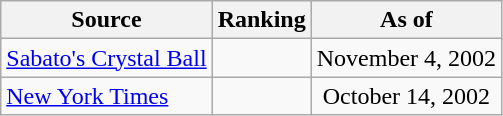<table class="wikitable" style="text-align:center">
<tr>
<th>Source</th>
<th>Ranking</th>
<th>As of</th>
</tr>
<tr>
<td align=left><a href='#'>Sabato's Crystal Ball</a></td>
<td></td>
<td>November 4, 2002</td>
</tr>
<tr>
<td align=left><a href='#'>New York Times</a></td>
<td></td>
<td>October 14, 2002</td>
</tr>
</table>
